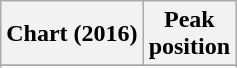<table class="wikitable sortable plainrowheaders" style="text-align:center">
<tr>
<th scope="col">Chart (2016)</th>
<th scope="col">Peak<br> position</th>
</tr>
<tr>
</tr>
<tr>
</tr>
<tr>
</tr>
<tr>
</tr>
</table>
